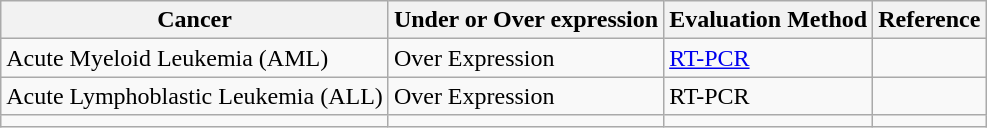<table class="wikitable">
<tr>
<th>Cancer</th>
<th>Under or Over expression</th>
<th>Evaluation Method</th>
<th>Reference</th>
</tr>
<tr>
<td>Acute Myeloid Leukemia (AML)</td>
<td>Over Expression</td>
<td><a href='#'>RT-PCR</a></td>
<td></td>
</tr>
<tr>
<td>Acute Lymphoblastic Leukemia (ALL)</td>
<td>Over Expression</td>
<td>RT-PCR</td>
<td></td>
</tr>
<tr>
<td></td>
<td></td>
<td></td>
<td></td>
</tr>
</table>
